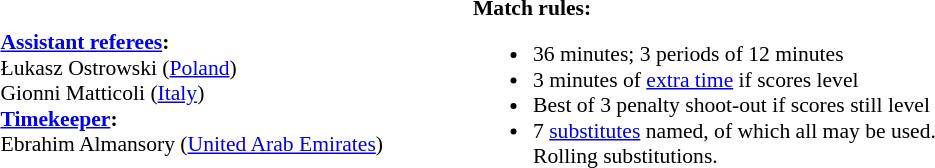<table style="width:50%; font-size:90%;">
<tr>
<td><br><strong><a href='#'>Assistant referees</a>:</strong>
<br>Łukasz Ostrowski (<a href='#'>Poland</a>)
<br>Gionni Matticoli (<a href='#'>Italy</a>)
<br><strong><a href='#'>Timekeeper</a>:</strong>
<br>Ebrahim Almansory (<a href='#'>United Arab Emirates</a>)</td>
<td width=50% valign=top><br><strong>Match rules:</strong><ul><li>36 minutes; 3 periods of 12 minutes</li><li>3 minutes of <a href='#'>extra time</a> if scores level</li><li>Best of 3 penalty shoot-out if scores still level</li><li>7 <a href='#'>substitutes</a> named, of which all may be used. Rolling substitutions.</li></ul></td>
</tr>
</table>
